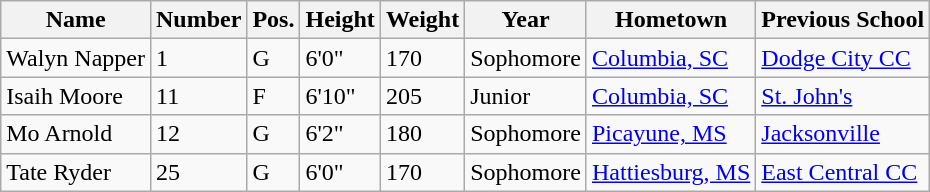<table class="wikitable sortable" border="1">
<tr>
<th>Name</th>
<th>Number</th>
<th>Pos.</th>
<th>Height</th>
<th>Weight</th>
<th>Year</th>
<th>Hometown</th>
<th class="unsortable">Previous School</th>
</tr>
<tr>
<td>Walyn Napper</td>
<td>1</td>
<td>G</td>
<td>6'0"</td>
<td>170</td>
<td>Sophomore</td>
<td><a href='#'>Columbia, SC</a></td>
<td><a href='#'>Dodge City CC</a></td>
</tr>
<tr>
<td>Isaih Moore</td>
<td>11</td>
<td>F</td>
<td>6'10"</td>
<td>205</td>
<td>Junior</td>
<td><a href='#'>Columbia, SC</a></td>
<td><a href='#'>St. John's</a></td>
</tr>
<tr>
<td>Mo Arnold</td>
<td>12</td>
<td>G</td>
<td>6'2"</td>
<td>180</td>
<td>Sophomore</td>
<td><a href='#'>Picayune, MS</a></td>
<td><a href='#'>Jacksonville</a></td>
</tr>
<tr>
<td>Tate Ryder</td>
<td>25</td>
<td>G</td>
<td>6'0"</td>
<td>170</td>
<td>Sophomore</td>
<td><a href='#'>Hattiesburg, MS</a></td>
<td><a href='#'>East Central CC</a></td>
</tr>
</table>
